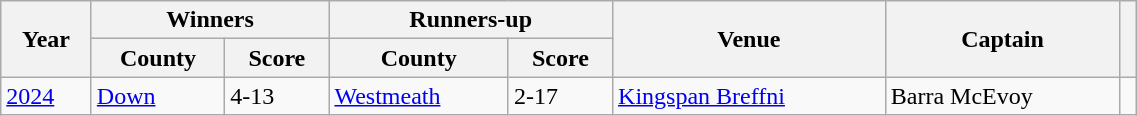<table class="wikitable sortable" width=60%>
<tr>
<th rowspan="2">Year</th>
<th colspan="2">Winners</th>
<th colspan="2">Runners-up</th>
<th rowspan="2">Venue</th>
<th rowspan="2">Captain</th>
<th rowspan="2"></th>
</tr>
<tr>
<th>County</th>
<th>Score</th>
<th>County</th>
<th>Score</th>
</tr>
<tr>
<td><a href='#'>2024</a></td>
<td><a href='#'>Down</a></td>
<td>4-13</td>
<td><a href='#'>Westmeath</a></td>
<td>2-17</td>
<td><a href='#'>Kingspan Breffni</a></td>
<td>Barra McEvoy</td>
<td></td>
</tr>
</table>
